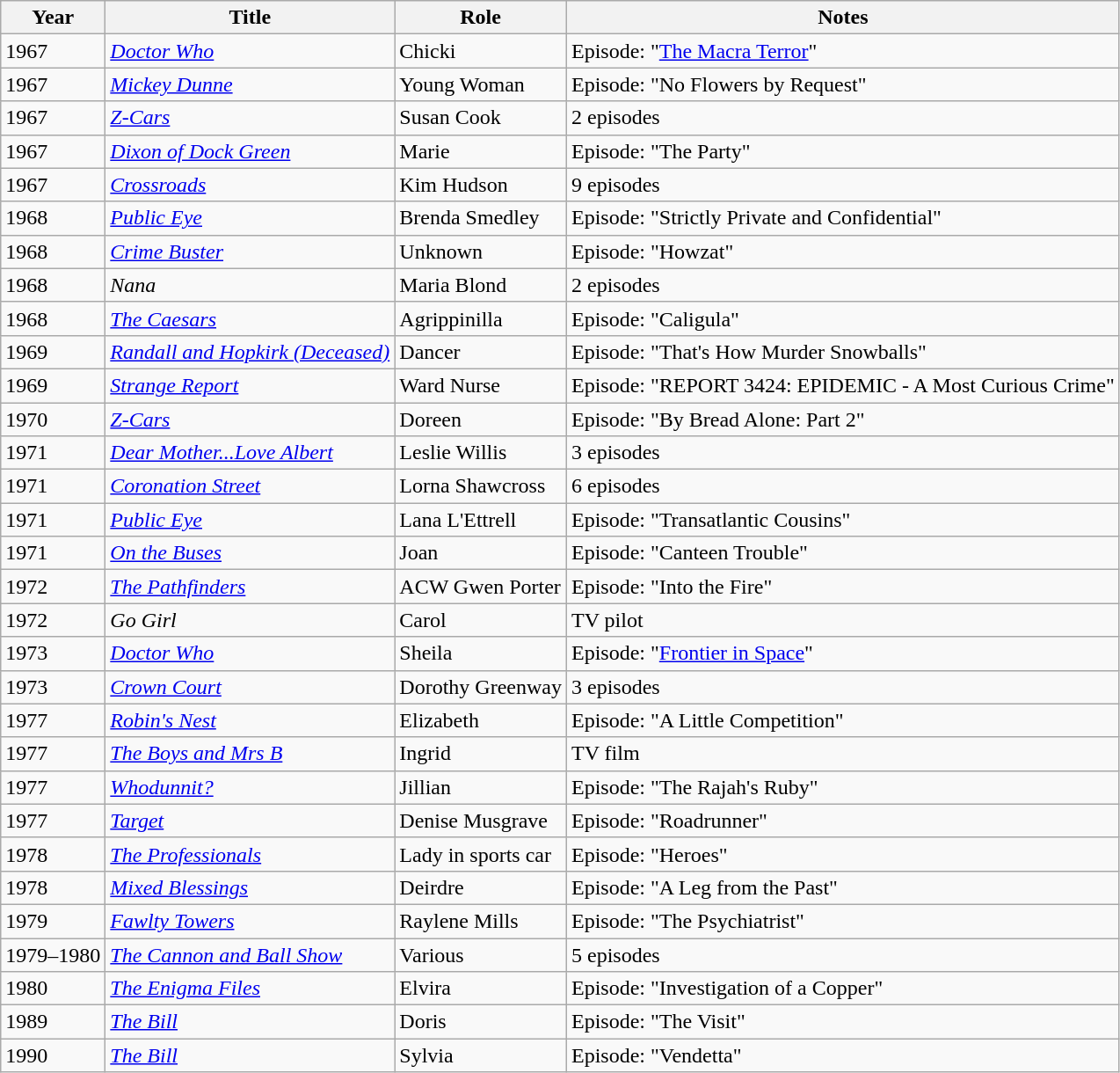<table class="wikitable sortable">
<tr>
<th>Year</th>
<th>Title</th>
<th>Role</th>
<th class=unsortable>Notes</th>
</tr>
<tr>
<td>1967</td>
<td><em><a href='#'>Doctor Who</a></em></td>
<td>Chicki</td>
<td>Episode: "<a href='#'>The Macra Terror</a>"</td>
</tr>
<tr>
<td>1967</td>
<td><em><a href='#'>Mickey Dunne</a></em></td>
<td>Young Woman</td>
<td>Episode: "No Flowers by Request"</td>
</tr>
<tr>
<td>1967</td>
<td><em><a href='#'>Z-Cars</a></em></td>
<td>Susan Cook</td>
<td>2 episodes</td>
</tr>
<tr>
<td>1967</td>
<td><em><a href='#'>Dixon of Dock Green</a></em></td>
<td>Marie</td>
<td>Episode: "The Party"</td>
</tr>
<tr>
<td>1967</td>
<td><em><a href='#'>Crossroads</a></em></td>
<td>Kim Hudson</td>
<td>9 episodes</td>
</tr>
<tr>
<td>1968</td>
<td><em><a href='#'>Public Eye</a></em></td>
<td>Brenda Smedley</td>
<td>Episode: "Strictly Private and Confidential"</td>
</tr>
<tr>
<td>1968</td>
<td><em><a href='#'>Crime Buster</a></em></td>
<td>Unknown</td>
<td>Episode: "Howzat"</td>
</tr>
<tr>
<td>1968</td>
<td><em>Nana</em></td>
<td>Maria Blond</td>
<td>2 episodes</td>
</tr>
<tr>
<td>1968</td>
<td><em><a href='#'>The Caesars</a></em></td>
<td>Agrippinilla</td>
<td>Episode: "Caligula"</td>
</tr>
<tr>
<td>1969</td>
<td><em><a href='#'>Randall and Hopkirk (Deceased)</a></em></td>
<td>Dancer</td>
<td>Episode: "That's How Murder Snowballs"</td>
</tr>
<tr>
<td>1969</td>
<td><em><a href='#'>Strange Report</a></em></td>
<td>Ward Nurse</td>
<td>Episode: "REPORT 3424: EPIDEMIC - A Most Curious Crime"</td>
</tr>
<tr>
<td>1970</td>
<td><em><a href='#'>Z-Cars</a></em></td>
<td>Doreen</td>
<td>Episode: "By Bread Alone: Part 2"</td>
</tr>
<tr>
<td>1971</td>
<td><em><a href='#'>Dear Mother...Love Albert</a></em></td>
<td>Leslie Willis</td>
<td>3 episodes</td>
</tr>
<tr>
<td>1971</td>
<td><em><a href='#'>Coronation Street</a></em></td>
<td>Lorna Shawcross</td>
<td>6 episodes</td>
</tr>
<tr>
<td>1971</td>
<td><em><a href='#'>Public Eye</a></em></td>
<td>Lana L'Ettrell</td>
<td>Episode: "Transatlantic Cousins"</td>
</tr>
<tr>
<td>1971</td>
<td><em><a href='#'>On the Buses</a></em></td>
<td>Joan</td>
<td>Episode: "Canteen Trouble"</td>
</tr>
<tr>
<td>1972</td>
<td><em><a href='#'>The Pathfinders</a></em></td>
<td>ACW Gwen Porter</td>
<td>Episode: "Into the Fire"</td>
</tr>
<tr>
<td>1972</td>
<td><em>Go Girl</em></td>
<td>Carol</td>
<td>TV pilot</td>
</tr>
<tr>
<td>1973</td>
<td><em><a href='#'>Doctor Who</a></em></td>
<td>Sheila</td>
<td>Episode: "<a href='#'>Frontier in Space</a>"</td>
</tr>
<tr>
<td>1973</td>
<td><em><a href='#'>Crown Court</a></em></td>
<td>Dorothy Greenway</td>
<td>3 episodes</td>
</tr>
<tr>
<td>1977</td>
<td><em><a href='#'>Robin's Nest</a></em></td>
<td>Elizabeth</td>
<td>Episode: "A Little Competition"</td>
</tr>
<tr>
<td>1977</td>
<td><em><a href='#'>The Boys and Mrs B</a></em></td>
<td>Ingrid</td>
<td>TV film</td>
</tr>
<tr>
<td>1977</td>
<td><em><a href='#'>Whodunnit?</a></em></td>
<td>Jillian</td>
<td>Episode: "The Rajah's Ruby"</td>
</tr>
<tr>
<td>1977</td>
<td><em><a href='#'>Target</a></em></td>
<td>Denise Musgrave</td>
<td>Episode: "Roadrunner"</td>
</tr>
<tr>
<td>1978</td>
<td><em><a href='#'>The Professionals</a></em></td>
<td>Lady in sports car</td>
<td>Episode: "Heroes"</td>
</tr>
<tr>
<td>1978</td>
<td><em><a href='#'>Mixed Blessings</a></em></td>
<td>Deirdre</td>
<td>Episode: "A Leg from the Past"</td>
</tr>
<tr>
<td>1979</td>
<td><em><a href='#'>Fawlty Towers</a></em></td>
<td>Raylene Mills</td>
<td>Episode: "The Psychiatrist"</td>
</tr>
<tr>
<td>1979–1980</td>
<td><em><a href='#'>The Cannon and Ball Show</a></em></td>
<td>Various</td>
<td>5 episodes</td>
</tr>
<tr>
<td>1980</td>
<td><em><a href='#'>The Enigma Files</a></em></td>
<td>Elvira</td>
<td>Episode: "Investigation of a Copper"</td>
</tr>
<tr>
<td>1989</td>
<td><em><a href='#'>The Bill</a></em></td>
<td>Doris</td>
<td>Episode: "The Visit"</td>
</tr>
<tr>
<td>1990</td>
<td><em><a href='#'>The Bill</a></em></td>
<td>Sylvia</td>
<td>Episode: "Vendetta"</td>
</tr>
</table>
